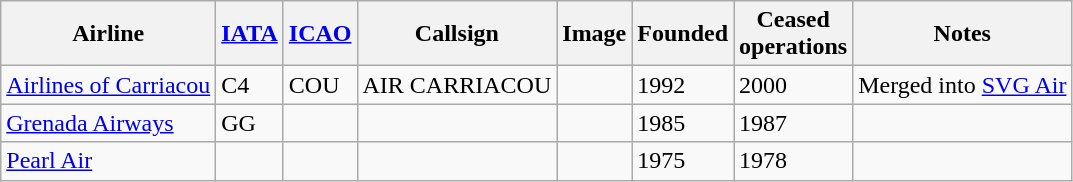<table class="wikitable sortable">
<tr valign="middle">
<th>Airline</th>
<th><a href='#'>IATA</a></th>
<th><a href='#'>ICAO</a></th>
<th>Callsign</th>
<th class="unsortable">Image</th>
<th>Founded</th>
<th>Ceased <br> operations</th>
<th>Notes</th>
</tr>
<tr>
<td><a href='#'>Airlines of Carriacou</a></td>
<td>C4</td>
<td>COU</td>
<td>AIR CARRIACOU</td>
<td></td>
<td>1992</td>
<td>2000</td>
<td>Merged into <a href='#'>SVG Air</a></td>
</tr>
<tr>
<td><a href='#'>Grenada Airways</a></td>
<td>GG</td>
<td></td>
<td></td>
<td></td>
<td>1985</td>
<td>1987</td>
<td></td>
</tr>
<tr>
<td><a href='#'>Pearl Air</a></td>
<td></td>
<td></td>
<td></td>
<td></td>
<td>1975</td>
<td>1978</td>
<td></td>
</tr>
</table>
